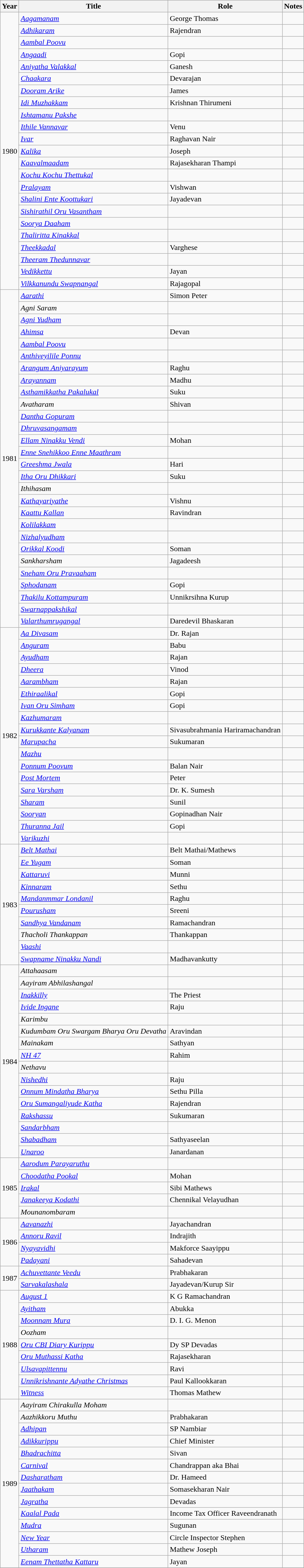<table class="wikitable sortable">
<tr>
<th>Year</th>
<th>Title</th>
<th>Role</th>
<th class="unsortable">Notes</th>
</tr>
<tr>
<td rowspan=23>1980</td>
<td><em><a href='#'>Aagamanam</a></em></td>
<td>George Thomas</td>
<td></td>
</tr>
<tr>
<td><em><a href='#'>Adhikaram</a></em></td>
<td>Rajendran</td>
<td></td>
</tr>
<tr>
<td><em><a href='#'>Aambal Poovu</a></em></td>
<td></td>
<td></td>
</tr>
<tr>
<td><em><a href='#'>Angaadi</a></em></td>
<td>Gopi</td>
<td></td>
</tr>
<tr>
<td><em><a href='#'>Aniyatha Valakkal</a></em></td>
<td>Ganesh</td>
<td></td>
</tr>
<tr>
<td><em><a href='#'>Chaakara</a></em></td>
<td>Devarajan</td>
<td></td>
</tr>
<tr>
<td><em><a href='#'>Dooram Arike</a></em></td>
<td>James</td>
<td></td>
</tr>
<tr>
<td><em><a href='#'>Idi Muzhakkam</a></em></td>
<td>Krishnan Thirumeni</td>
<td></td>
</tr>
<tr>
<td><em><a href='#'>Ishtamanu Pakshe</a></em></td>
<td></td>
<td></td>
</tr>
<tr>
<td><em><a href='#'>Ithile Vannavar</a></em></td>
<td>Venu</td>
<td></td>
</tr>
<tr>
<td><em><a href='#'>Ivar</a></em></td>
<td>Raghavan Nair</td>
<td></td>
</tr>
<tr>
<td><em><a href='#'>Kalika</a></em></td>
<td>Joseph</td>
<td></td>
</tr>
<tr>
<td><em><a href='#'>Kaavalmaadam</a></em></td>
<td>Rajasekharan Thampi</td>
<td></td>
</tr>
<tr>
<td><em><a href='#'>Kochu Kochu Thettukal</a></em></td>
<td></td>
<td></td>
</tr>
<tr>
<td><em><a href='#'>Pralayam</a></em></td>
<td>Vishwan</td>
<td></td>
</tr>
<tr>
<td><em><a href='#'>Shalini Ente Koottukari</a></em></td>
<td>Jayadevan</td>
<td></td>
</tr>
<tr>
<td><em><a href='#'>Sishirathil Oru Vasantham</a></em></td>
<td></td>
<td></td>
</tr>
<tr>
<td><em><a href='#'>Soorya Daaham</a></em></td>
<td></td>
<td></td>
</tr>
<tr>
<td><em><a href='#'>Thaliritta Kinakkal</a></em></td>
<td></td>
<td></td>
</tr>
<tr>
<td><em><a href='#'>Theekkadal</a></em></td>
<td>Varghese</td>
<td></td>
</tr>
<tr>
<td><em><a href='#'>Theeram Thedunnavar</a></em></td>
<td></td>
<td></td>
</tr>
<tr>
<td><em><a href='#'>Vedikkettu</a></em></td>
<td>Jayan</td>
<td></td>
</tr>
<tr>
<td><em><a href='#'>Vilkkanundu Swapnangal</a></em></td>
<td>Rajagopal</td>
<td></td>
</tr>
<tr>
<td rowspan=28>1981</td>
<td><em><a href='#'>Aarathi</a></em></td>
<td>Simon Peter</td>
<td></td>
</tr>
<tr>
<td><em>Agni Saram</em></td>
<td></td>
<td></td>
</tr>
<tr>
<td><em><a href='#'>Agni Yudham</a></em></td>
<td></td>
<td></td>
</tr>
<tr>
<td><em><a href='#'>Ahimsa</a></em></td>
<td>Devan</td>
<td></td>
</tr>
<tr>
<td><em><a href='#'>Aambal Poovu</a></em></td>
<td></td>
<td></td>
</tr>
<tr>
<td><em><a href='#'>Anthiveyilile Ponnu</a></em></td>
<td></td>
<td></td>
</tr>
<tr>
<td><em><a href='#'>Arangum Aniyarayum</a></em></td>
<td>Raghu</td>
<td></td>
</tr>
<tr>
<td><em><a href='#'>Arayannam</a></em></td>
<td>Madhu</td>
<td></td>
</tr>
<tr>
<td><em><a href='#'>Asthamikkatha Pakalukal</a></em></td>
<td>Suku</td>
<td></td>
</tr>
<tr>
<td><em>Avatharam</em></td>
<td>Shivan</td>
<td></td>
</tr>
<tr>
<td><em><a href='#'>Dantha Gopuram</a></em></td>
<td></td>
<td></td>
</tr>
<tr>
<td><em><a href='#'>Dhruvasangamam</a></em></td>
<td></td>
<td></td>
</tr>
<tr>
<td><em><a href='#'>Ellam Ninakku Vendi</a></em></td>
<td>Mohan</td>
<td></td>
</tr>
<tr>
<td><em><a href='#'>Enne Snehikkoo Enne Maathram</a></em></td>
<td></td>
<td></td>
</tr>
<tr>
<td><em><a href='#'>Greeshma Jwala</a></em></td>
<td>Hari</td>
<td></td>
</tr>
<tr>
<td><em><a href='#'>Itha Oru Dhikkari</a></em></td>
<td>Suku</td>
<td></td>
</tr>
<tr>
<td><em>Ithihasam</em></td>
<td></td>
<td></td>
</tr>
<tr>
<td><em><a href='#'>Kathayariyathe</a></em></td>
<td>Vishnu</td>
<td></td>
</tr>
<tr>
<td><em><a href='#'>Kaattu Kallan</a></em></td>
<td>Ravindran</td>
<td></td>
</tr>
<tr>
<td><em><a href='#'>Kolilakkam</a></em></td>
<td></td>
<td></td>
</tr>
<tr>
<td><em><a href='#'>Nizhalyudham</a></em></td>
<td></td>
<td></td>
</tr>
<tr>
<td><em><a href='#'>Orikkal Koodi</a></em></td>
<td>Soman</td>
<td></td>
</tr>
<tr>
<td><em>Sankharsham</em></td>
<td>Jagadeesh</td>
<td></td>
</tr>
<tr>
<td><em><a href='#'>Sneham Oru Pravaaham</a></em></td>
<td></td>
<td></td>
</tr>
<tr>
<td><em><a href='#'>Sphodanam</a></em></td>
<td>Gopi</td>
<td></td>
</tr>
<tr>
<td><em><a href='#'>Thakilu Kottampuram</a></em></td>
<td>Unnikrsihna Kurup</td>
<td></td>
</tr>
<tr>
<td><em><a href='#'>Swarnappakshikal</a></em></td>
<td></td>
<td></td>
</tr>
<tr>
<td><em><a href='#'>Valarthumrugangal</a></em></td>
<td>Daredevil Bhaskaran</td>
<td></td>
</tr>
<tr>
<td rowspan=18>1982</td>
<td><em><a href='#'>Aa Divasam</a></em></td>
<td>Dr. Rajan</td>
<td></td>
</tr>
<tr>
<td><em><a href='#'>Anguram</a></em></td>
<td>Babu</td>
<td></td>
</tr>
<tr>
<td><em><a href='#'>Ayudham</a></em></td>
<td>Rajan</td>
<td></td>
</tr>
<tr>
<td><em><a href='#'>Dheera</a></em></td>
<td>Vinod</td>
<td></td>
</tr>
<tr>
<td><em><a href='#'>Aarambham</a></em></td>
<td>Rajan</td>
<td></td>
</tr>
<tr>
<td><em><a href='#'>Ethiraalikal</a></em></td>
<td>Gopi</td>
<td></td>
</tr>
<tr>
<td><em><a href='#'>Ivan Oru Simham</a></em></td>
<td>Gopi</td>
<td></td>
</tr>
<tr>
<td><em><a href='#'>Kazhumaram</a></em></td>
<td></td>
<td></td>
</tr>
<tr>
<td><em><a href='#'>Kurukkante Kalyanam</a></em></td>
<td>Sivasubrahmania Hariramachandran</td>
<td></td>
</tr>
<tr>
<td><em><a href='#'>Marupacha</a></em></td>
<td>Sukumaran</td>
<td></td>
</tr>
<tr>
<td><em><a href='#'>Mazhu</a></em></td>
<td></td>
<td></td>
</tr>
<tr>
<td><em><a href='#'>Ponnum Poovum</a></em></td>
<td>Balan Nair</td>
<td></td>
</tr>
<tr>
<td><em><a href='#'>Post Mortem</a></em></td>
<td>Peter</td>
<td></td>
</tr>
<tr>
<td><em><a href='#'>Sara Varsham</a></em></td>
<td>Dr. K. Sumesh</td>
<td></td>
</tr>
<tr>
<td><em><a href='#'>Sharam</a></em></td>
<td>Sunil</td>
<td></td>
</tr>
<tr>
<td><em><a href='#'>Sooryan</a></em></td>
<td>Gopinadhan Nair</td>
<td></td>
</tr>
<tr>
<td><em><a href='#'>Thuranna Jail</a></em></td>
<td>Gopi</td>
<td></td>
</tr>
<tr>
<td><em><a href='#'>Varikuzhi</a></em></td>
<td></td>
<td></td>
</tr>
<tr>
<td rowspan=10>1983</td>
<td><em><a href='#'>Belt Mathai</a></em></td>
<td>Belt Mathai/Mathews</td>
<td></td>
</tr>
<tr>
<td><em><a href='#'>Ee Yugam</a></em></td>
<td>Soman</td>
<td></td>
</tr>
<tr>
<td><em><a href='#'>Kattaruvi</a></em></td>
<td>Munni</td>
<td></td>
</tr>
<tr>
<td><em><a href='#'>Kinnaram</a></em></td>
<td>Sethu</td>
<td></td>
</tr>
<tr>
<td><em><a href='#'>Mandanmmar Londanil</a></em></td>
<td>Raghu</td>
<td></td>
</tr>
<tr>
<td><em><a href='#'>Pourusham</a></em></td>
<td>Sreeni</td>
<td></td>
</tr>
<tr>
<td><em><a href='#'>Sandhya Vandanam</a></em></td>
<td>Ramachandran</td>
<td></td>
</tr>
<tr>
<td><em>Thacholi Thankappan</em></td>
<td>Thankappan</td>
<td></td>
</tr>
<tr>
<td><em><a href='#'>Vaashi</a></em></td>
<td></td>
<td></td>
</tr>
<tr>
<td><em><a href='#'>Swapname Ninakku Nandi</a></em></td>
<td>Madhavankutty</td>
<td></td>
</tr>
<tr>
<td rowspan=16>1984</td>
<td><em>Attahaasam</em></td>
<td></td>
<td></td>
</tr>
<tr>
<td><em>Aayiram Abhilashangal</em></td>
<td></td>
<td></td>
</tr>
<tr>
<td><em><a href='#'>Inakkilly</a></em></td>
<td>The Priest</td>
<td></td>
</tr>
<tr>
<td><em><a href='#'>Ivide Ingane</a></em></td>
<td>Raju</td>
<td></td>
</tr>
<tr>
<td><em>Karimbu</em></td>
<td></td>
<td></td>
</tr>
<tr>
<td><em>Kudumbam Oru Swargam Bharya Oru Devatha</em></td>
<td>Aravindan</td>
<td></td>
</tr>
<tr>
<td><em>Mainakam</em></td>
<td>Sathyan</td>
<td></td>
</tr>
<tr>
<td><em><a href='#'>NH 47</a></em></td>
<td>Rahim</td>
<td></td>
</tr>
<tr>
<td><em>Nethavu</em></td>
<td></td>
<td></td>
</tr>
<tr>
<td><em><a href='#'>Nishedhi</a></em></td>
<td>Raju</td>
<td></td>
</tr>
<tr>
<td><em><a href='#'>Onnum Mindatha Bharya</a></em></td>
<td>Sethu Pilla</td>
<td></td>
</tr>
<tr>
<td><em><a href='#'>Oru Sumangaliyude Katha</a></em></td>
<td>Rajendran</td>
<td></td>
</tr>
<tr>
<td><em><a href='#'>Rakshassu</a></em></td>
<td>Sukumaran</td>
<td></td>
</tr>
<tr>
<td><em><a href='#'>Sandarbham</a></em></td>
<td></td>
<td></td>
</tr>
<tr>
<td><em><a href='#'>Shabadham</a></em></td>
<td>Sathyaseelan</td>
<td></td>
</tr>
<tr>
<td><em><a href='#'>Unaroo</a></em></td>
<td>Janardanan</td>
<td></td>
</tr>
<tr>
<td rowspan=5>1985</td>
<td><em><a href='#'>Aarodum Parayaruthu</a></em></td>
<td></td>
<td></td>
</tr>
<tr>
<td><em><a href='#'>Choodatha Pookal</a></em></td>
<td>Mohan</td>
<td></td>
</tr>
<tr>
<td><em><a href='#'>Irakal</a></em></td>
<td>Sibi Mathews</td>
<td></td>
</tr>
<tr>
<td><em><a href='#'>Janakeeya Kodathi</a></em></td>
<td>Chennikal Velayudhan</td>
<td></td>
</tr>
<tr>
<td><em>Mounanombaram</em></td>
<td></td>
<td></td>
</tr>
<tr>
<td rowspan=4>1986</td>
<td><em><a href='#'>Aavanazhi</a></em></td>
<td>Jayachandran</td>
<td></td>
</tr>
<tr>
<td><em><a href='#'>Annoru Ravil</a></em></td>
<td>Indrajith</td>
<td></td>
</tr>
<tr>
<td><em><a href='#'>Nyayavidhi</a></em></td>
<td>Makforce Saayippu</td>
<td></td>
</tr>
<tr>
<td><em><a href='#'>Padayani</a></em></td>
<td>Sahadevan</td>
<td></td>
</tr>
<tr>
<td rowspan=2>1987</td>
<td><em><a href='#'>Achuvettante Veedu</a></em></td>
<td>Prabhakaran</td>
<td></td>
</tr>
<tr>
<td><em><a href='#'>Sarvakalashala</a></em></td>
<td>Jayadevan/Kurup Sir</td>
<td></td>
</tr>
<tr>
<td rowspan=9>1988</td>
<td><em><a href='#'>August 1</a></em></td>
<td>K G Ramachandran</td>
<td></td>
</tr>
<tr>
<td><em><a href='#'>Ayitham</a></em></td>
<td>Abukka</td>
<td></td>
</tr>
<tr>
<td><em><a href='#'>Moonnam Mura</a></em></td>
<td>D. I. G. Menon</td>
<td></td>
</tr>
<tr>
<td><em>Oozham</em></td>
<td></td>
<td></td>
</tr>
<tr>
<td><em><a href='#'>Oru CBI Diary Kurippu</a></em></td>
<td>Dy SP Devadas</td>
<td></td>
</tr>
<tr>
<td><em><a href='#'>Oru Muthassi Katha</a></em></td>
<td>Rajasekharan</td>
<td></td>
</tr>
<tr>
<td><em><a href='#'>Ulsavapittennu</a></em></td>
<td>Ravi</td>
<td></td>
</tr>
<tr>
<td><em><a href='#'>Unnikrishnante Adyathe Christmas</a></em></td>
<td>Paul Kallookkaran</td>
<td></td>
</tr>
<tr>
<td><em><a href='#'>Witness</a></em></td>
<td>Thomas Mathew</td>
<td></td>
</tr>
<tr>
<td rowspan=14>1989</td>
<td><em>Aayiram Chirakulla Moham</em></td>
<td></td>
<td></td>
</tr>
<tr>
<td><em>Aazhikkoru Muthu</em></td>
<td>Prabhakaran</td>
<td></td>
</tr>
<tr>
<td><em><a href='#'>Adhipan</a></em></td>
<td>SP Nambiar</td>
<td></td>
</tr>
<tr>
<td><em><a href='#'>Adikkurippu</a></em></td>
<td>Chief Minister</td>
<td></td>
</tr>
<tr>
<td><em><a href='#'>Bhadrachitta</a></em></td>
<td>Sivan</td>
<td></td>
</tr>
<tr>
<td><em><a href='#'>Carnival</a></em></td>
<td>Chandrappan aka Bhai</td>
<td></td>
</tr>
<tr>
<td><em><a href='#'>Dasharatham</a></em></td>
<td>Dr. Hameed</td>
<td></td>
</tr>
<tr>
<td><em><a href='#'>Jaathakam</a></em></td>
<td>Somasekharan Nair</td>
<td></td>
</tr>
<tr>
<td><em><a href='#'>Jagratha</a></em></td>
<td>Devadas</td>
<td></td>
</tr>
<tr>
<td><em><a href='#'>Kaalal Pada</a></em></td>
<td>Income Tax Officer Raveendranath</td>
<td></td>
</tr>
<tr>
<td><em><a href='#'>Mudra</a></em></td>
<td>Sugunan</td>
<td></td>
</tr>
<tr>
<td><em><a href='#'>New Year</a></em></td>
<td>Circle Inspector Stephen</td>
<td></td>
</tr>
<tr>
<td><em><a href='#'>Utharam</a></em></td>
<td>Mathew Joseph</td>
<td></td>
</tr>
<tr>
<td><em><a href='#'>Eenam Thettatha Kattaru</a></em></td>
<td>Jayan</td>
<td></td>
</tr>
<tr>
</tr>
</table>
